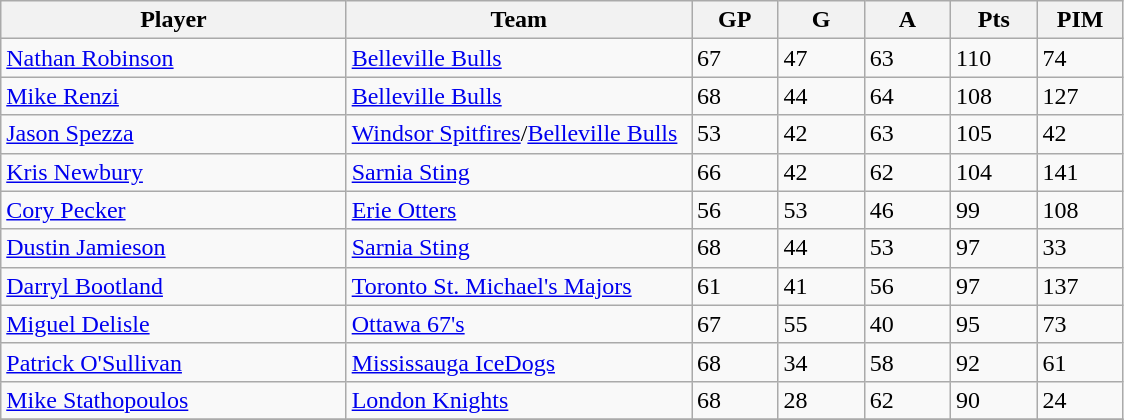<table class="wikitable">
<tr>
<th bgcolor="#DDDDFF" width="30%">Player</th>
<th bgcolor="#DDDDFF" width="30%">Team</th>
<th bgcolor="#DDDDFF" width="7.5%">GP</th>
<th bgcolor="#DDDDFF" width="7.5%">G</th>
<th bgcolor="#DDDDFF" width="7.5%">A</th>
<th bgcolor="#DDDDFF" width="7.5%">Pts</th>
<th bgcolor="#DDDDFF" width="7.5%">PIM</th>
</tr>
<tr>
<td><a href='#'>Nathan Robinson</a></td>
<td><a href='#'>Belleville Bulls</a></td>
<td>67</td>
<td>47</td>
<td>63</td>
<td>110</td>
<td>74</td>
</tr>
<tr>
<td><a href='#'>Mike Renzi</a></td>
<td><a href='#'>Belleville Bulls</a></td>
<td>68</td>
<td>44</td>
<td>64</td>
<td>108</td>
<td>127</td>
</tr>
<tr>
<td><a href='#'>Jason Spezza</a></td>
<td><a href='#'>Windsor Spitfires</a>/<a href='#'>Belleville Bulls</a></td>
<td>53</td>
<td>42</td>
<td>63</td>
<td>105</td>
<td>42</td>
</tr>
<tr>
<td><a href='#'>Kris Newbury</a></td>
<td><a href='#'>Sarnia Sting</a></td>
<td>66</td>
<td>42</td>
<td>62</td>
<td>104</td>
<td>141</td>
</tr>
<tr>
<td><a href='#'>Cory Pecker</a></td>
<td><a href='#'>Erie Otters</a></td>
<td>56</td>
<td>53</td>
<td>46</td>
<td>99</td>
<td>108</td>
</tr>
<tr>
<td><a href='#'>Dustin Jamieson</a></td>
<td><a href='#'>Sarnia Sting</a></td>
<td>68</td>
<td>44</td>
<td>53</td>
<td>97</td>
<td>33</td>
</tr>
<tr>
<td><a href='#'>Darryl Bootland</a></td>
<td><a href='#'>Toronto St. Michael's Majors</a></td>
<td>61</td>
<td>41</td>
<td>56</td>
<td>97</td>
<td>137</td>
</tr>
<tr>
<td><a href='#'>Miguel Delisle</a></td>
<td><a href='#'>Ottawa 67's</a></td>
<td>67</td>
<td>55</td>
<td>40</td>
<td>95</td>
<td>73</td>
</tr>
<tr>
<td><a href='#'>Patrick O'Sullivan</a></td>
<td><a href='#'>Mississauga IceDogs</a></td>
<td>68</td>
<td>34</td>
<td>58</td>
<td>92</td>
<td>61</td>
</tr>
<tr>
<td><a href='#'>Mike Stathopoulos</a></td>
<td><a href='#'>London Knights</a></td>
<td>68</td>
<td>28</td>
<td>62</td>
<td>90</td>
<td>24</td>
</tr>
<tr>
</tr>
</table>
